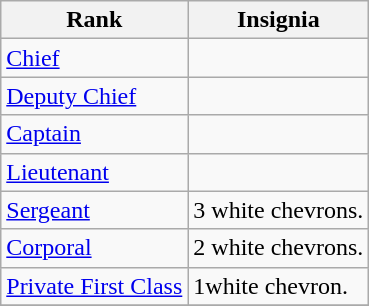<table border="1" cellspacing="2" cellpadding="2" style="border-collapse:collapse;" class="wikitable">
<tr>
<th>Rank</th>
<th>Insignia</th>
</tr>
<tr>
<td><a href='#'>Chief</a></td>
<td></td>
</tr>
<tr>
<td><a href='#'>Deputy Chief</a></td>
<td></td>
</tr>
<tr>
<td><a href='#'>Captain</a></td>
<td></td>
</tr>
<tr>
<td><a href='#'>Lieutenant</a></td>
<td></td>
</tr>
<tr>
<td><a href='#'>Sergeant</a></td>
<td>3 white chevrons.</td>
</tr>
<tr>
<td><a href='#'>Corporal</a></td>
<td>2 white chevrons.</td>
</tr>
<tr>
<td><a href='#'>Private First Class</a></td>
<td>1white chevron.</td>
</tr>
<tr>
</tr>
</table>
